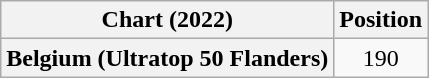<table class="wikitable plainrowheaders" style="text-align:center">
<tr>
<th scope="col">Chart (2022)</th>
<th scope="col">Position</th>
</tr>
<tr>
<th scope="row">Belgium (Ultratop 50 Flanders)</th>
<td>190</td>
</tr>
</table>
